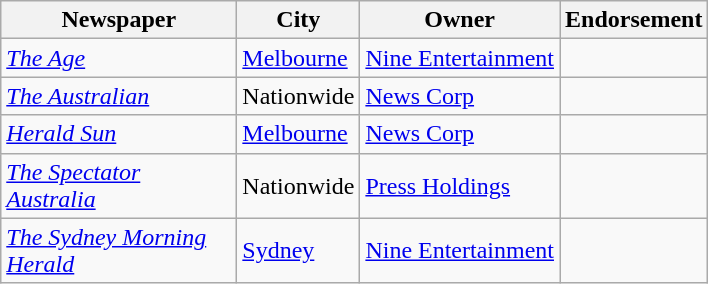<table class="wikitable sortable right">
<tr>
<th style="width:150px;">Newspaper</th>
<th>City</th>
<th>Owner</th>
<th>Endorsement</th>
</tr>
<tr>
<td><em><a href='#'>The Age</a></em></td>
<td><a href='#'>Melbourne</a></td>
<td><a href='#'>Nine Entertainment</a></td>
<td></td>
</tr>
<tr>
<td><em><a href='#'>The Australian</a></em></td>
<td>Nationwide</td>
<td><a href='#'>News Corp</a></td>
<td></td>
</tr>
<tr>
<td><em><a href='#'>Herald Sun</a></em></td>
<td><a href='#'>Melbourne</a></td>
<td><a href='#'>News Corp</a></td>
<td></td>
</tr>
<tr>
<td><em><a href='#'>The Spectator Australia</a></em></td>
<td>Nationwide</td>
<td><a href='#'>Press Holdings</a></td>
<td></td>
</tr>
<tr>
<td><em><a href='#'>The Sydney Morning Herald</a></em></td>
<td><a href='#'>Sydney</a></td>
<td><a href='#'>Nine Entertainment</a></td>
<td></td>
</tr>
</table>
